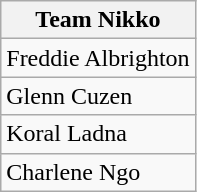<table class="wikitable" style="display: inline-table;">
<tr>
<th>Team Nikko</th>
</tr>
<tr>
<td>Freddie Albrighton</td>
</tr>
<tr>
<td>Glenn Cuzen</td>
</tr>
<tr>
<td>Koral Ladna</td>
</tr>
<tr>
<td>Charlene Ngo</td>
</tr>
</table>
